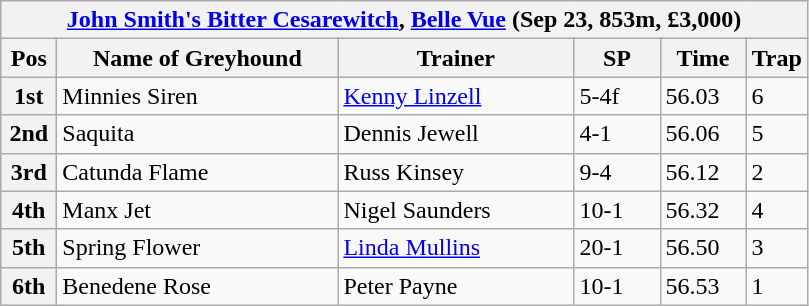<table class="wikitable">
<tr>
<th colspan="6"><a href='#'>John Smith's Bitter Cesarewitch</a>, <a href='#'>Belle Vue</a> (Sep 23, 853m, £3,000)</th>
</tr>
<tr>
<th width=30>Pos</th>
<th width=180>Name of Greyhound</th>
<th width=150>Trainer</th>
<th width=50>SP</th>
<th width=50>Time</th>
<th width=30>Trap</th>
</tr>
<tr>
<th>1st</th>
<td>Minnies Siren </td>
<td><a href='#'>Kenny Linzell</a></td>
<td>5-4f</td>
<td>56.03</td>
<td>6</td>
</tr>
<tr>
<th>2nd</th>
<td>Saquita</td>
<td>Dennis Jewell</td>
<td>4-1</td>
<td>56.06</td>
<td>5</td>
</tr>
<tr>
<th>3rd</th>
<td>Catunda Flame</td>
<td>Russ Kinsey</td>
<td>9-4</td>
<td>56.12</td>
<td>2</td>
</tr>
<tr>
<th>4th</th>
<td>Manx Jet</td>
<td>Nigel Saunders</td>
<td>10-1</td>
<td>56.32</td>
<td>4</td>
</tr>
<tr>
<th>5th</th>
<td>Spring Flower</td>
<td><a href='#'>Linda Mullins</a></td>
<td>20-1</td>
<td>56.50</td>
<td>3</td>
</tr>
<tr>
<th>6th</th>
<td>Benedene Rose</td>
<td>Peter Payne</td>
<td>10-1</td>
<td>56.53</td>
<td>1</td>
</tr>
</table>
